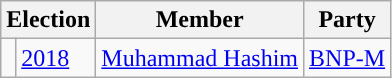<table class="wikitable">
<tr>
<th colspan="2">Election</th>
<th>Member</th>
<th>Party</th>
</tr>
<tr>
<td style="background-color: "></td>
<td><a href='#'>2018</a></td>
<td><a href='#'>Muhammad Hashim</a></td>
<td><a href='#'>BNP-M</a></td>
</tr>
</table>
